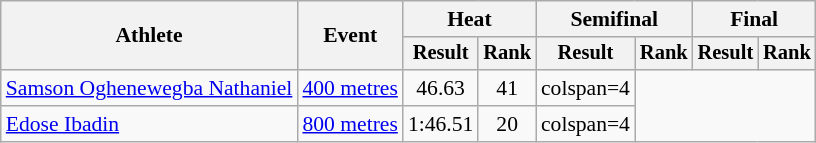<table class="wikitable" style="font-size:90%">
<tr>
<th rowspan="2">Athlete</th>
<th rowspan="2">Event</th>
<th colspan="2">Heat</th>
<th colspan="2">Semifinal</th>
<th colspan="2">Final</th>
</tr>
<tr style="font-size:95%">
<th>Result</th>
<th>Rank</th>
<th>Result</th>
<th>Rank</th>
<th>Result</th>
<th>Rank</th>
</tr>
<tr style=text-align:center>
<td style=text-align:left><a href='#'>Samson Oghenewegba Nathaniel</a></td>
<td style=text-align:left><a href='#'>400 metres</a></td>
<td>46.63</td>
<td>41</td>
<td>colspan=4 </td>
</tr>
<tr style=text-align:center>
<td style=text-align:left><a href='#'>Edose Ibadin</a></td>
<td style=text-align:left><a href='#'>800 metres</a></td>
<td>1:46.51</td>
<td>20</td>
<td>colspan=4 </td>
</tr>
</table>
